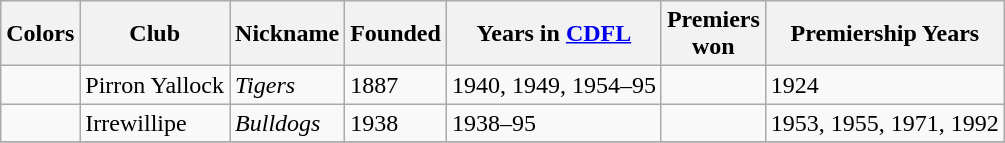<table class="wikitable sortable">
<tr>
<th>Colors</th>
<th>Club</th>
<th>Nickname</th>
<th>Founded</th>
<th>Years in <a href='#'>CDFL</a></th>
<th>Premiers<br>won</th>
<th>Premiership Years</th>
</tr>
<tr>
<td></td>
<td>Pirron Yallock</td>
<td><em>Tigers</em></td>
<td>1887</td>
<td>1940, 1949, 1954–95</td>
<td></td>
<td>1924</td>
</tr>
<tr>
<td></td>
<td>Irrewillipe</td>
<td><em>Bulldogs</em></td>
<td>1938</td>
<td>1938–95</td>
<td></td>
<td>1953, 1955, 1971, 1992</td>
</tr>
<tr>
</tr>
</table>
